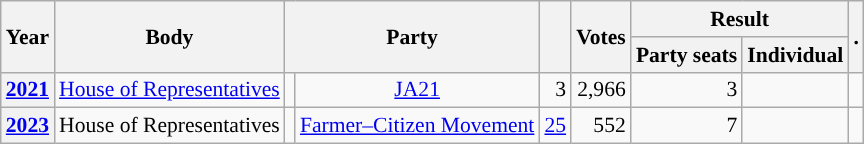<table class="wikitable plainrowheaders sortable" border=2 cellpadding=4 cellspacing=0 style="border: 1px #aaa solid; font-size: 90%; text-align:center;">
<tr>
<th scope="col" rowspan=2>Year</th>
<th scope="col" rowspan=2>Body</th>
<th scope="col" colspan=2 rowspan=2>Party</th>
<th scope="col" rowspan=2></th>
<th scope="col" rowspan=2>Votes</th>
<th scope="colgroup" colspan=2>Result</th>
<th scope="col" rowspan=2 class="unsortable">.</th>
</tr>
<tr>
<th scope="col">Party seats</th>
<th scope="col">Individual</th>
</tr>
<tr>
<th scope="row"><a href='#'>2021</a></th>
<td><a href='#'>House of Representatives</a></td>
<td style="background-color:"></td>
<td><a href='#'>JA21</a></td>
<td style=text-align:right>3</td>
<td style=text-align:right>2,966</td>
<td style=text-align:right>3</td>
<td></td>
<td></td>
</tr>
<tr>
<th scope="row"><a href='#'>2023</a></th>
<td>House of Representatives</td>
<td style="background-color:"></td>
<td><a href='#'>Farmer–Citizen Movement</a></td>
<td style=text-align:right><a href='#'>25</a></td>
<td style=text-align:right>552</td>
<td style=text-align:right>7</td>
<td></td>
<td></td>
</tr>
</table>
